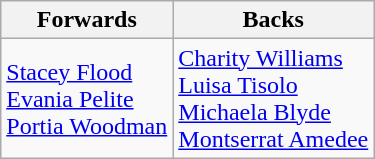<table class=wikitable style="text-align: left;">
<tr>
<th align=center>Forwards</th>
<th align=center>Backs</th>
</tr>
<tr>
<td> <a href='#'>Stacey Flood</a> <br>  <a href='#'>Evania Pelite</a> <br>  <a href='#'>Portia Woodman</a></td>
<td> <a href='#'>Charity Williams</a> <br>  <a href='#'>Luisa Tisolo</a> <br>  <a href='#'>Michaela Blyde</a> <br>  <a href='#'>Montserrat Amedee</a></td>
</tr>
</table>
